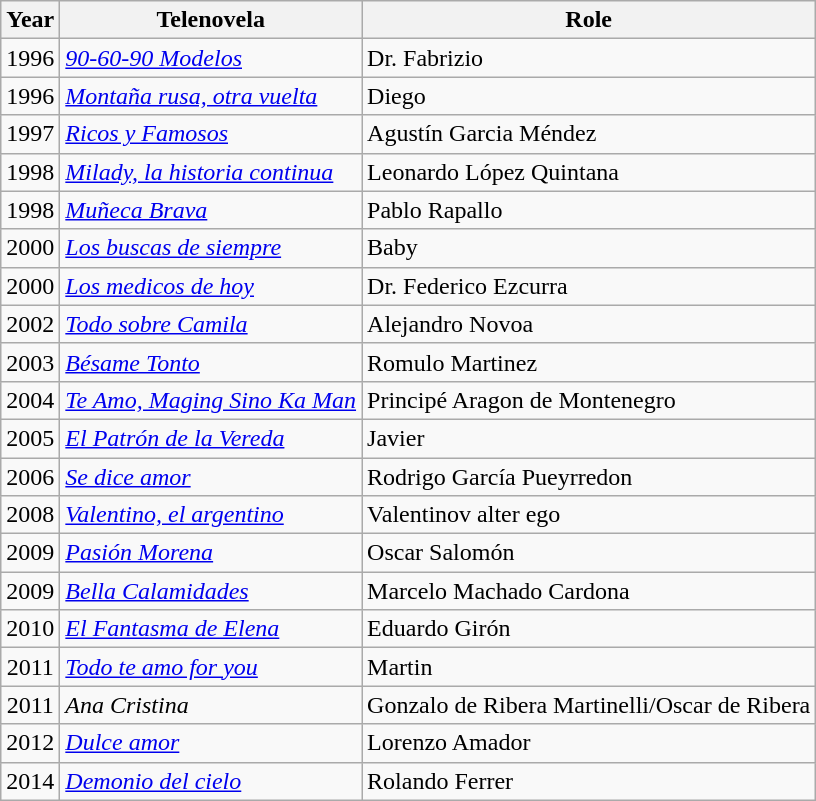<table class="wikitable">
<tr>
<th>Year</th>
<th>Telenovela</th>
<th>Role</th>
</tr>
<tr>
<td align=centre>1996</td>
<td><em><a href='#'>90-60-90 Modelos</a></em></td>
<td>Dr. Fabrizio</td>
</tr>
<tr>
<td align=centre>1996</td>
<td><em><a href='#'>Montaña rusa, otra vuelta</a></em></td>
<td>Diego</td>
</tr>
<tr>
<td align=center>1997</td>
<td><em><a href='#'>Ricos y Famosos</a></em></td>
<td>Agustín Garcia Méndez</td>
</tr>
<tr>
<td align=center>1998</td>
<td><em><a href='#'>Milady, la historia continua</a></em></td>
<td>Leonardo López Quintana</td>
</tr>
<tr>
<td align=center>1998</td>
<td><em><a href='#'>Muñeca Brava</a></em></td>
<td>Pablo Rapallo</td>
</tr>
<tr>
<td align=center>2000</td>
<td><em><a href='#'>Los buscas de siempre</a></em></td>
<td>Baby</td>
</tr>
<tr>
<td align=center>2000</td>
<td><em><a href='#'>Los medicos de hoy</a></em></td>
<td>Dr. Federico Ezcurra</td>
</tr>
<tr>
<td align=center>2002</td>
<td><em><a href='#'>Todo sobre Camila</a></em></td>
<td>Alejandro Novoa</td>
</tr>
<tr>
<td align=center>2003</td>
<td><em><a href='#'>Bésame Tonto</a></em></td>
<td>Romulo Martinez</td>
</tr>
<tr>
<td align=center>2004</td>
<td><em><a href='#'>Te Amo, Maging Sino Ka Man</a></em></td>
<td>Principé Aragon de Montenegro</td>
</tr>
<tr>
<td align=center>2005</td>
<td><em><a href='#'>El Patrón de la Vereda</a></em></td>
<td>Javier</td>
</tr>
<tr>
<td align=center>2006</td>
<td><em><a href='#'>Se dice amor</a></em></td>
<td>Rodrigo García Pueyrredon</td>
</tr>
<tr>
<td align=center>2008</td>
<td><em><a href='#'>Valentino, el argentino</a></em></td>
<td>Valentinov alter ego</td>
</tr>
<tr>
<td align=center>2009</td>
<td><em><a href='#'>Pasión Morena</a></em></td>
<td>Oscar Salomón</td>
</tr>
<tr>
<td align=center>2009</td>
<td><em><a href='#'>Bella Calamidades</a></em></td>
<td>Marcelo Machado Cardona</td>
</tr>
<tr>
<td align=center>2010</td>
<td><em><a href='#'>El Fantasma de Elena</a></em></td>
<td>Eduardo Girón</td>
</tr>
<tr>
<td align=center>2011</td>
<td><em><a href='#'>Todo te amo for you</a></em></td>
<td>Martin</td>
</tr>
<tr>
<td align=center>2011</td>
<td><em>Ana Cristina</em></td>
<td>Gonzalo de Ribera Martinelli/Oscar de Ribera</td>
</tr>
<tr>
<td align=center>2012</td>
<td><em><a href='#'>Dulce amor</a></em></td>
<td>Lorenzo Amador</td>
</tr>
<tr>
<td align=center>2014</td>
<td><em><a href='#'>Demonio del cielo</a></em></td>
<td>Rolando Ferrer</td>
</tr>
</table>
